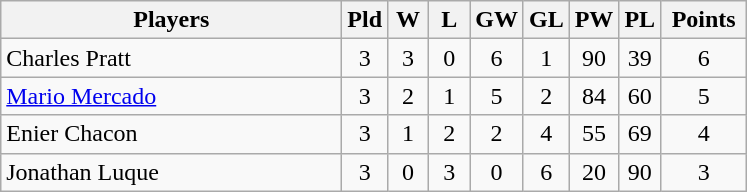<table class=wikitable style="text-align:center">
<tr>
<th width=220>Players</th>
<th width=20>Pld</th>
<th width=20>W</th>
<th width=20>L</th>
<th width=20>GW</th>
<th width=20>GL</th>
<th width=20>PW</th>
<th width=20>PL</th>
<th width=50>Points</th>
</tr>
<tr>
<td align=left> Charles Pratt</td>
<td>3</td>
<td>3</td>
<td>0</td>
<td>6</td>
<td>1</td>
<td>90</td>
<td>39</td>
<td>6</td>
</tr>
<tr>
<td align=left> <a href='#'>Mario Mercado</a></td>
<td>3</td>
<td>2</td>
<td>1</td>
<td>5</td>
<td>2</td>
<td>84</td>
<td>60</td>
<td>5</td>
</tr>
<tr>
<td align=left> Enier Chacon</td>
<td>3</td>
<td>1</td>
<td>2</td>
<td>2</td>
<td>4</td>
<td>55</td>
<td>69</td>
<td>4</td>
</tr>
<tr>
<td align=left> Jonathan Luque</td>
<td>3</td>
<td>0</td>
<td>3</td>
<td>0</td>
<td>6</td>
<td>20</td>
<td>90</td>
<td>3</td>
</tr>
</table>
